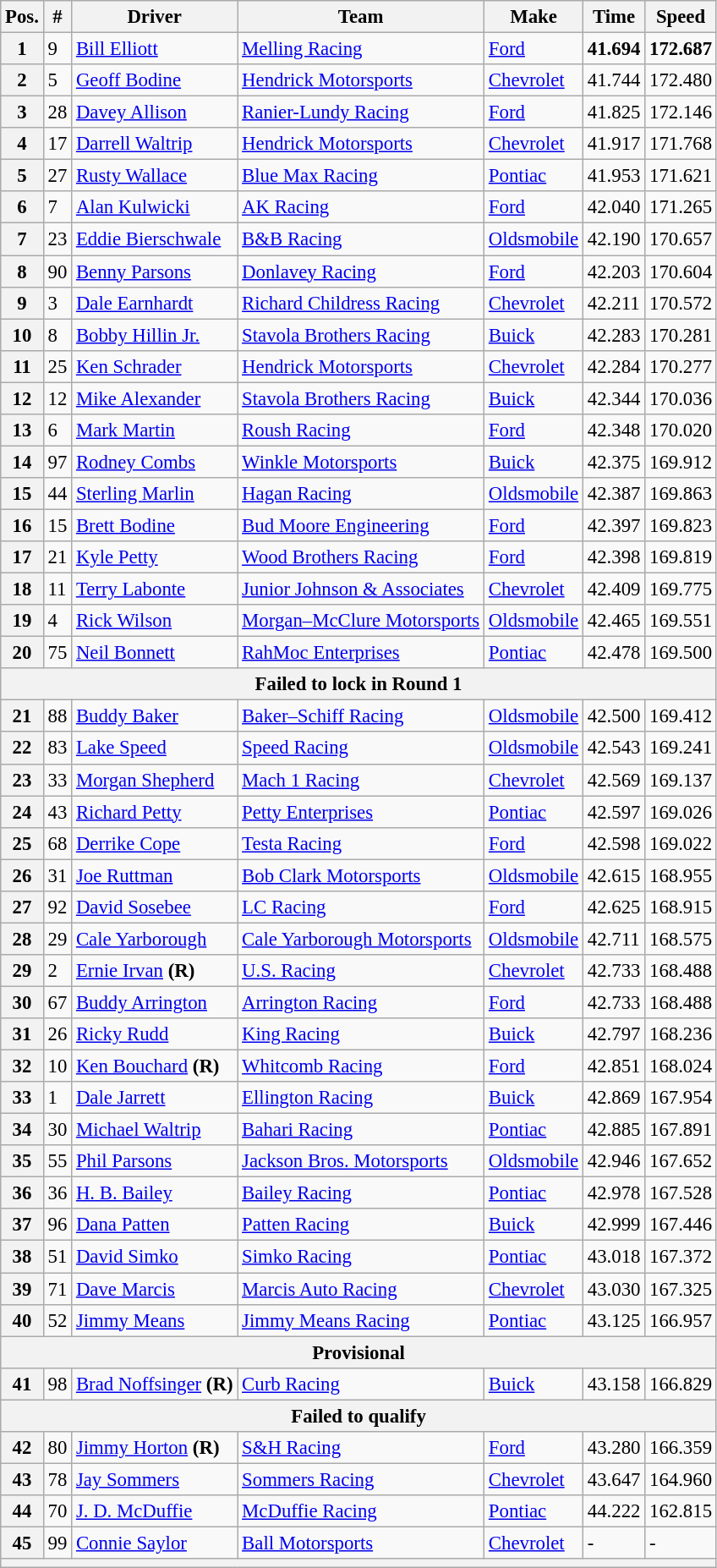<table class="wikitable" style="font-size:95%">
<tr>
<th>Pos.</th>
<th>#</th>
<th>Driver</th>
<th>Team</th>
<th>Make</th>
<th>Time</th>
<th>Speed</th>
</tr>
<tr>
<th>1</th>
<td>9</td>
<td><a href='#'>Bill Elliott</a></td>
<td><a href='#'>Melling Racing</a></td>
<td><a href='#'>Ford</a></td>
<td><strong>41.694</strong></td>
<td><strong>172.687</strong></td>
</tr>
<tr>
<th>2</th>
<td>5</td>
<td><a href='#'>Geoff Bodine</a></td>
<td><a href='#'>Hendrick Motorsports</a></td>
<td><a href='#'>Chevrolet</a></td>
<td>41.744</td>
<td>172.480</td>
</tr>
<tr>
<th>3</th>
<td>28</td>
<td><a href='#'>Davey Allison</a></td>
<td><a href='#'>Ranier-Lundy Racing</a></td>
<td><a href='#'>Ford</a></td>
<td>41.825</td>
<td>172.146</td>
</tr>
<tr>
<th>4</th>
<td>17</td>
<td><a href='#'>Darrell Waltrip</a></td>
<td><a href='#'>Hendrick Motorsports</a></td>
<td><a href='#'>Chevrolet</a></td>
<td>41.917</td>
<td>171.768</td>
</tr>
<tr>
<th>5</th>
<td>27</td>
<td><a href='#'>Rusty Wallace</a></td>
<td><a href='#'>Blue Max Racing</a></td>
<td><a href='#'>Pontiac</a></td>
<td>41.953</td>
<td>171.621</td>
</tr>
<tr>
<th>6</th>
<td>7</td>
<td><a href='#'>Alan Kulwicki</a></td>
<td><a href='#'>AK Racing</a></td>
<td><a href='#'>Ford</a></td>
<td>42.040</td>
<td>171.265</td>
</tr>
<tr>
<th>7</th>
<td>23</td>
<td><a href='#'>Eddie Bierschwale</a></td>
<td><a href='#'>B&B Racing</a></td>
<td><a href='#'>Oldsmobile</a></td>
<td>42.190</td>
<td>170.657</td>
</tr>
<tr>
<th>8</th>
<td>90</td>
<td><a href='#'>Benny Parsons</a></td>
<td><a href='#'>Donlavey Racing</a></td>
<td><a href='#'>Ford</a></td>
<td>42.203</td>
<td>170.604</td>
</tr>
<tr>
<th>9</th>
<td>3</td>
<td><a href='#'>Dale Earnhardt</a></td>
<td><a href='#'>Richard Childress Racing</a></td>
<td><a href='#'>Chevrolet</a></td>
<td>42.211</td>
<td>170.572</td>
</tr>
<tr>
<th>10</th>
<td>8</td>
<td><a href='#'>Bobby Hillin Jr.</a></td>
<td><a href='#'>Stavola Brothers Racing</a></td>
<td><a href='#'>Buick</a></td>
<td>42.283</td>
<td>170.281</td>
</tr>
<tr>
<th>11</th>
<td>25</td>
<td><a href='#'>Ken Schrader</a></td>
<td><a href='#'>Hendrick Motorsports</a></td>
<td><a href='#'>Chevrolet</a></td>
<td>42.284</td>
<td>170.277</td>
</tr>
<tr>
<th>12</th>
<td>12</td>
<td><a href='#'>Mike Alexander</a></td>
<td><a href='#'>Stavola Brothers Racing</a></td>
<td><a href='#'>Buick</a></td>
<td>42.344</td>
<td>170.036</td>
</tr>
<tr>
<th>13</th>
<td>6</td>
<td><a href='#'>Mark Martin</a></td>
<td><a href='#'>Roush Racing</a></td>
<td><a href='#'>Ford</a></td>
<td>42.348</td>
<td>170.020</td>
</tr>
<tr>
<th>14</th>
<td>97</td>
<td><a href='#'>Rodney Combs</a></td>
<td><a href='#'>Winkle Motorsports</a></td>
<td><a href='#'>Buick</a></td>
<td>42.375</td>
<td>169.912</td>
</tr>
<tr>
<th>15</th>
<td>44</td>
<td><a href='#'>Sterling Marlin</a></td>
<td><a href='#'>Hagan Racing</a></td>
<td><a href='#'>Oldsmobile</a></td>
<td>42.387</td>
<td>169.863</td>
</tr>
<tr>
<th>16</th>
<td>15</td>
<td><a href='#'>Brett Bodine</a></td>
<td><a href='#'>Bud Moore Engineering</a></td>
<td><a href='#'>Ford</a></td>
<td>42.397</td>
<td>169.823</td>
</tr>
<tr>
<th>17</th>
<td>21</td>
<td><a href='#'>Kyle Petty</a></td>
<td><a href='#'>Wood Brothers Racing</a></td>
<td><a href='#'>Ford</a></td>
<td>42.398</td>
<td>169.819</td>
</tr>
<tr>
<th>18</th>
<td>11</td>
<td><a href='#'>Terry Labonte</a></td>
<td><a href='#'>Junior Johnson & Associates</a></td>
<td><a href='#'>Chevrolet</a></td>
<td>42.409</td>
<td>169.775</td>
</tr>
<tr>
<th>19</th>
<td>4</td>
<td><a href='#'>Rick Wilson</a></td>
<td><a href='#'>Morgan–McClure Motorsports</a></td>
<td><a href='#'>Oldsmobile</a></td>
<td>42.465</td>
<td>169.551</td>
</tr>
<tr>
<th>20</th>
<td>75</td>
<td><a href='#'>Neil Bonnett</a></td>
<td><a href='#'>RahMoc Enterprises</a></td>
<td><a href='#'>Pontiac</a></td>
<td>42.478</td>
<td>169.500</td>
</tr>
<tr>
<th colspan="7">Failed to lock in Round 1</th>
</tr>
<tr>
<th>21</th>
<td>88</td>
<td><a href='#'>Buddy Baker</a></td>
<td><a href='#'>Baker–Schiff Racing</a></td>
<td><a href='#'>Oldsmobile</a></td>
<td>42.500</td>
<td>169.412</td>
</tr>
<tr>
<th>22</th>
<td>83</td>
<td><a href='#'>Lake Speed</a></td>
<td><a href='#'>Speed Racing</a></td>
<td><a href='#'>Oldsmobile</a></td>
<td>42.543</td>
<td>169.241</td>
</tr>
<tr>
<th>23</th>
<td>33</td>
<td><a href='#'>Morgan Shepherd</a></td>
<td><a href='#'>Mach 1 Racing</a></td>
<td><a href='#'>Chevrolet</a></td>
<td>42.569</td>
<td>169.137</td>
</tr>
<tr>
<th>24</th>
<td>43</td>
<td><a href='#'>Richard Petty</a></td>
<td><a href='#'>Petty Enterprises</a></td>
<td><a href='#'>Pontiac</a></td>
<td>42.597</td>
<td>169.026</td>
</tr>
<tr>
<th>25</th>
<td>68</td>
<td><a href='#'>Derrike Cope</a></td>
<td><a href='#'>Testa Racing</a></td>
<td><a href='#'>Ford</a></td>
<td>42.598</td>
<td>169.022</td>
</tr>
<tr>
<th>26</th>
<td>31</td>
<td><a href='#'>Joe Ruttman</a></td>
<td><a href='#'>Bob Clark Motorsports</a></td>
<td><a href='#'>Oldsmobile</a></td>
<td>42.615</td>
<td>168.955</td>
</tr>
<tr>
<th>27</th>
<td>92</td>
<td><a href='#'>David Sosebee</a></td>
<td><a href='#'>LC Racing</a></td>
<td><a href='#'>Ford</a></td>
<td>42.625</td>
<td>168.915</td>
</tr>
<tr>
<th>28</th>
<td>29</td>
<td><a href='#'>Cale Yarborough</a></td>
<td><a href='#'>Cale Yarborough Motorsports</a></td>
<td><a href='#'>Oldsmobile</a></td>
<td>42.711</td>
<td>168.575</td>
</tr>
<tr>
<th>29</th>
<td>2</td>
<td><a href='#'>Ernie Irvan</a> <strong>(R)</strong></td>
<td><a href='#'>U.S. Racing</a></td>
<td><a href='#'>Chevrolet</a></td>
<td>42.733</td>
<td>168.488</td>
</tr>
<tr>
<th>30</th>
<td>67</td>
<td><a href='#'>Buddy Arrington</a></td>
<td><a href='#'>Arrington Racing</a></td>
<td><a href='#'>Ford</a></td>
<td>42.733</td>
<td>168.488</td>
</tr>
<tr>
<th>31</th>
<td>26</td>
<td><a href='#'>Ricky Rudd</a></td>
<td><a href='#'>King Racing</a></td>
<td><a href='#'>Buick</a></td>
<td>42.797</td>
<td>168.236</td>
</tr>
<tr>
<th>32</th>
<td>10</td>
<td><a href='#'>Ken Bouchard</a> <strong>(R)</strong></td>
<td><a href='#'>Whitcomb Racing</a></td>
<td><a href='#'>Ford</a></td>
<td>42.851</td>
<td>168.024</td>
</tr>
<tr>
<th>33</th>
<td>1</td>
<td><a href='#'>Dale Jarrett</a></td>
<td><a href='#'>Ellington Racing</a></td>
<td><a href='#'>Buick</a></td>
<td>42.869</td>
<td>167.954</td>
</tr>
<tr>
<th>34</th>
<td>30</td>
<td><a href='#'>Michael Waltrip</a></td>
<td><a href='#'>Bahari Racing</a></td>
<td><a href='#'>Pontiac</a></td>
<td>42.885</td>
<td>167.891</td>
</tr>
<tr>
<th>35</th>
<td>55</td>
<td><a href='#'>Phil Parsons</a></td>
<td><a href='#'>Jackson Bros. Motorsports</a></td>
<td><a href='#'>Oldsmobile</a></td>
<td>42.946</td>
<td>167.652</td>
</tr>
<tr>
<th>36</th>
<td>36</td>
<td><a href='#'>H. B. Bailey</a></td>
<td><a href='#'>Bailey Racing</a></td>
<td><a href='#'>Pontiac</a></td>
<td>42.978</td>
<td>167.528</td>
</tr>
<tr>
<th>37</th>
<td>96</td>
<td><a href='#'>Dana Patten</a></td>
<td><a href='#'>Patten Racing</a></td>
<td><a href='#'>Buick</a></td>
<td>42.999</td>
<td>167.446</td>
</tr>
<tr>
<th>38</th>
<td>51</td>
<td><a href='#'>David Simko</a></td>
<td><a href='#'>Simko Racing</a></td>
<td><a href='#'>Pontiac</a></td>
<td>43.018</td>
<td>167.372</td>
</tr>
<tr>
<th>39</th>
<td>71</td>
<td><a href='#'>Dave Marcis</a></td>
<td><a href='#'>Marcis Auto Racing</a></td>
<td><a href='#'>Chevrolet</a></td>
<td>43.030</td>
<td>167.325</td>
</tr>
<tr>
<th>40</th>
<td>52</td>
<td><a href='#'>Jimmy Means</a></td>
<td><a href='#'>Jimmy Means Racing</a></td>
<td><a href='#'>Pontiac</a></td>
<td>43.125</td>
<td>166.957</td>
</tr>
<tr>
<th colspan="7">Provisional</th>
</tr>
<tr>
<th>41</th>
<td>98</td>
<td><a href='#'>Brad Noffsinger</a> <strong>(R)</strong></td>
<td><a href='#'>Curb Racing</a></td>
<td><a href='#'>Buick</a></td>
<td>43.158</td>
<td>166.829</td>
</tr>
<tr>
<th colspan="7">Failed to qualify</th>
</tr>
<tr>
<th>42</th>
<td>80</td>
<td><a href='#'>Jimmy Horton</a> <strong>(R)</strong></td>
<td><a href='#'>S&H Racing</a></td>
<td><a href='#'>Ford</a></td>
<td>43.280</td>
<td>166.359</td>
</tr>
<tr>
<th>43</th>
<td>78</td>
<td><a href='#'>Jay Sommers</a></td>
<td><a href='#'>Sommers Racing</a></td>
<td><a href='#'>Chevrolet</a></td>
<td>43.647</td>
<td>164.960</td>
</tr>
<tr>
<th>44</th>
<td>70</td>
<td><a href='#'>J. D. McDuffie</a></td>
<td><a href='#'>McDuffie Racing</a></td>
<td><a href='#'>Pontiac</a></td>
<td>44.222</td>
<td>162.815</td>
</tr>
<tr>
<th>45</th>
<td>99</td>
<td><a href='#'>Connie Saylor</a></td>
<td><a href='#'>Ball Motorsports</a></td>
<td><a href='#'>Chevrolet</a></td>
<td>-</td>
<td>-</td>
</tr>
<tr>
<th colspan="7"></th>
</tr>
</table>
